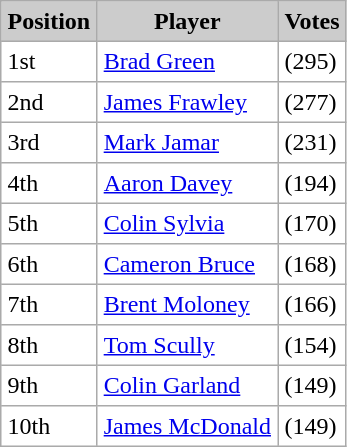<table border="1" cellpadding="4" cellspacing="0" style="border:1px solid #aaa; border-collapse:collapse">
<tr style="background:#ccc;">
<th>Position</th>
<th>Player</th>
<th>Votes</th>
</tr>
<tr>
<td>1st</td>
<td><a href='#'>Brad Green</a></td>
<td>(295)</td>
</tr>
<tr>
<td>2nd</td>
<td><a href='#'>James Frawley</a></td>
<td>(277)</td>
</tr>
<tr>
<td>3rd</td>
<td><a href='#'>Mark Jamar</a></td>
<td>(231)</td>
</tr>
<tr>
<td>4th</td>
<td><a href='#'>Aaron Davey</a></td>
<td>(194)</td>
</tr>
<tr>
<td>5th</td>
<td><a href='#'>Colin Sylvia</a></td>
<td>(170)</td>
</tr>
<tr>
<td>6th</td>
<td><a href='#'>Cameron Bruce</a></td>
<td>(168)</td>
</tr>
<tr>
<td>7th</td>
<td><a href='#'>Brent Moloney</a></td>
<td>(166)</td>
</tr>
<tr>
<td>8th</td>
<td><a href='#'>Tom Scully</a></td>
<td>(154)</td>
</tr>
<tr>
<td>9th</td>
<td><a href='#'>Colin Garland</a></td>
<td>(149)</td>
</tr>
<tr>
<td>10th</td>
<td><a href='#'>James McDonald</a></td>
<td>(149)</td>
</tr>
</table>
